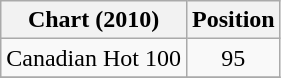<table class="wikitable">
<tr>
<th scope="col">Chart (2010)</th>
<th scope="col">Position</th>
</tr>
<tr>
<td>Canadian Hot 100</td>
<td style="text-align:center;">95</td>
</tr>
<tr>
</tr>
</table>
